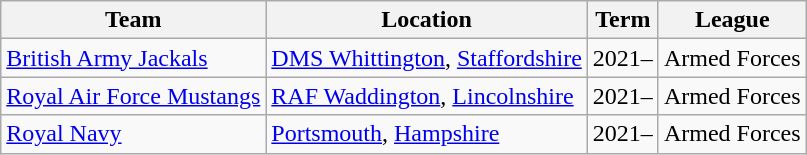<table class="sortable wikitable">
<tr>
<th scope="col">Team</th>
<th scope="col">Location</th>
<th scope="col">Term</th>
<th scope="col">League</th>
</tr>
<tr>
<td><a href='#'>British Army Jackals</a></td>
<td><a href='#'>DMS Whittington</a>, <a href='#'>Staffordshire</a></td>
<td>2021–</td>
<td>Armed Forces</td>
</tr>
<tr>
<td><a href='#'>Royal Air Force Mustangs</a></td>
<td><a href='#'>RAF Waddington</a>, <a href='#'>Lincolnshire</a></td>
<td>2021–</td>
<td>Armed Forces</td>
</tr>
<tr>
<td><a href='#'>Royal Navy</a></td>
<td><a href='#'>Portsmouth</a>, <a href='#'>Hampshire</a></td>
<td>2021–</td>
<td>Armed Forces</td>
</tr>
</table>
